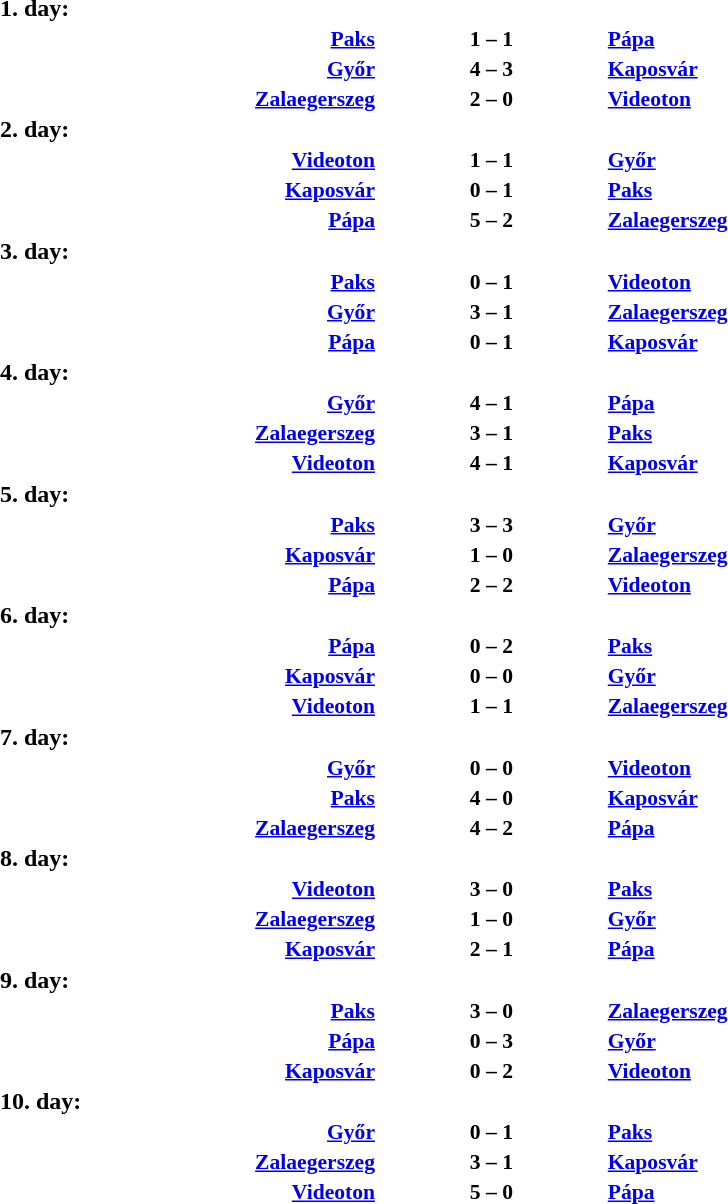<table width=100% cellspacing=1>
<tr>
<th width=20%></th>
<th width=12%></th>
<th></th>
</tr>
<tr>
<td><strong>1. day:</strong></td>
</tr>
<tr style=font-size:90%>
<td align=right><strong><a href='#'>Paks</a></strong></td>
<td align=center><strong> 1 – 1 </strong></td>
<td><strong><a href='#'>Pápa</a></strong></td>
</tr>
<tr style=font-size:90%>
<td align=right><strong><a href='#'>Győr</a></strong></td>
<td align=center><strong> 4 – 3 </strong></td>
<td><strong><a href='#'>Kaposvár</a></strong></td>
</tr>
<tr style=font-size:90%>
<td align=right><strong><a href='#'>Zalaegerszeg</a></strong></td>
<td align=center><strong> 2 – 0 </strong></td>
<td><strong><a href='#'>Videoton</a></strong></td>
</tr>
<tr>
<td><strong>2. day:</strong></td>
</tr>
<tr style=font-size:90%>
<td align=right><strong><a href='#'>Videoton</a></strong></td>
<td align=center><strong> 1 – 1 </strong></td>
<td><strong><a href='#'>Győr</a></strong></td>
</tr>
<tr style=font-size:90%>
<td align=right><strong><a href='#'>Kaposvár</a></strong></td>
<td align=center><strong> 0 – 1 </strong></td>
<td><strong><a href='#'>Paks</a></strong></td>
</tr>
<tr style=font-size:90%>
<td align=right><strong><a href='#'>Pápa</a></strong></td>
<td align=center><strong> 5 – 2 </strong></td>
<td><strong><a href='#'>Zalaegerszeg</a></strong></td>
</tr>
<tr>
<td><strong>3. day:</strong></td>
</tr>
<tr style=font-size:90%>
<td align=right><strong><a href='#'>Paks</a></strong></td>
<td align=center><strong> 0 – 1 </strong></td>
<td><strong><a href='#'>Videoton</a></strong></td>
</tr>
<tr style=font-size:90%>
<td align=right><strong><a href='#'>Győr</a></strong></td>
<td align=center><strong> 3 – 1 </strong></td>
<td><strong><a href='#'>Zalaegerszeg</a></strong></td>
</tr>
<tr style=font-size:90%>
<td align=right><strong><a href='#'>Pápa</a></strong></td>
<td align=center><strong> 0 – 1 </strong></td>
<td><strong><a href='#'>Kaposvár</a></strong></td>
</tr>
<tr>
<td><strong>4. day:</strong></td>
</tr>
<tr style=font-size:90%>
<td align=right><strong><a href='#'>Győr</a></strong></td>
<td align=center><strong> 4 – 1 </strong></td>
<td><strong><a href='#'>Pápa</a></strong></td>
</tr>
<tr style=font-size:90%>
<td align=right><strong><a href='#'>Zalaegerszeg</a></strong></td>
<td align=center><strong> 3 – 1 </strong></td>
<td><strong><a href='#'>Paks</a></strong></td>
</tr>
<tr style=font-size:90%>
<td align=right><strong><a href='#'>Videoton</a></strong></td>
<td align=center><strong> 4 – 1 </strong></td>
<td><strong><a href='#'>Kaposvár</a></strong></td>
</tr>
<tr>
<td><strong>5. day:</strong></td>
</tr>
<tr style=font-size:90%>
<td align=right><strong><a href='#'>Paks</a></strong></td>
<td align=center><strong> 3 – 3 </strong></td>
<td><strong><a href='#'>Győr</a></strong></td>
</tr>
<tr style=font-size:90%>
<td align=right><strong><a href='#'>Kaposvár</a></strong></td>
<td align=center><strong> 1 – 0 </strong></td>
<td><strong><a href='#'>Zalaegerszeg</a></strong></td>
</tr>
<tr style=font-size:90%>
<td align=right><strong><a href='#'>Pápa</a></strong></td>
<td align=center><strong> 2 – 2 </strong></td>
<td><strong><a href='#'>Videoton</a></strong></td>
</tr>
<tr>
<td><strong>6. day:</strong></td>
</tr>
<tr style=font-size:90%>
<td align=right><strong><a href='#'>Pápa</a></strong></td>
<td align=center><strong> 0 – 2 </strong></td>
<td><strong><a href='#'>Paks</a></strong></td>
</tr>
<tr style=font-size:90%>
<td align=right><strong><a href='#'>Kaposvár</a></strong></td>
<td align=center><strong> 0 – 0 </strong></td>
<td><strong><a href='#'>Győr</a></strong></td>
</tr>
<tr style=font-size:90%>
<td align=right><strong><a href='#'>Videoton</a></strong></td>
<td align=center><strong> 1 – 1 </strong></td>
<td><strong><a href='#'>Zalaegerszeg</a></strong></td>
</tr>
<tr>
<td><strong>7. day:</strong></td>
</tr>
<tr style=font-size:90%>
<td align=right><strong><a href='#'>Győr</a></strong></td>
<td align=center><strong> 0 – 0 </strong></td>
<td><strong><a href='#'>Videoton</a></strong></td>
</tr>
<tr style=font-size:90%>
<td align=right><strong><a href='#'>Paks</a></strong></td>
<td align=center><strong> 4 – 0 </strong></td>
<td><strong><a href='#'>Kaposvár</a></strong></td>
</tr>
<tr style=font-size:90%>
<td align=right><strong><a href='#'>Zalaegerszeg</a></strong></td>
<td align=center><strong> 4 – 2 </strong></td>
<td><strong><a href='#'>Pápa</a></strong></td>
</tr>
<tr>
<td><strong>8. day:</strong></td>
</tr>
<tr style=font-size:90%>
<td align=right><strong><a href='#'>Videoton</a></strong></td>
<td align=center><strong> 3 – 0 </strong></td>
<td><strong><a href='#'>Paks</a></strong></td>
</tr>
<tr style=font-size:90%>
<td align=right><strong><a href='#'>Zalaegerszeg</a></strong></td>
<td align=center><strong> 1 – 0 </strong></td>
<td><strong><a href='#'>Győr</a></strong></td>
</tr>
<tr style=font-size:90%>
<td align=right><strong><a href='#'>Kaposvár</a></strong></td>
<td align=center><strong> 2 – 1 </strong></td>
<td><strong><a href='#'>Pápa</a></strong></td>
</tr>
<tr>
<td><strong>9. day:</strong></td>
</tr>
<tr style=font-size:90%>
<td align=right><strong><a href='#'>Paks</a></strong></td>
<td align=center><strong> 3 – 0 </strong></td>
<td><strong><a href='#'>Zalaegerszeg</a></strong></td>
</tr>
<tr style=font-size:90%>
<td align=right><strong><a href='#'>Pápa</a></strong></td>
<td align=center><strong> 0 – 3 </strong></td>
<td><strong><a href='#'>Győr</a></strong></td>
</tr>
<tr style=font-size:90%>
<td align=right><strong><a href='#'>Kaposvár</a></strong></td>
<td align=center><strong> 0 – 2 </strong></td>
<td><strong><a href='#'>Videoton</a></strong></td>
</tr>
<tr>
<td><strong>10. day:</strong></td>
</tr>
<tr style=font-size:90%>
<td align=right><strong><a href='#'>Győr</a></strong></td>
<td align=center><strong> 0 – 1 </strong></td>
<td><strong><a href='#'>Paks</a></strong></td>
</tr>
<tr style=font-size:90%>
<td align=right><strong><a href='#'>Zalaegerszeg</a></strong></td>
<td align=center><strong> 3 – 1 </strong></td>
<td><strong><a href='#'>Kaposvár</a></strong></td>
</tr>
<tr style=font-size:90%>
<td align=right><strong><a href='#'>Videoton</a></strong></td>
<td align=center><strong> 5 – 0 </strong></td>
<td><strong><a href='#'>Pápa</a></strong></td>
</tr>
</table>
